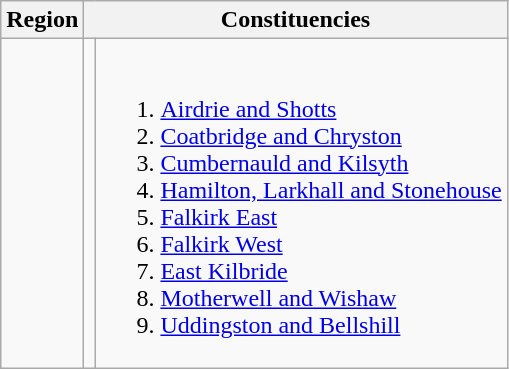<table class="wikitable">
<tr>
<th>Region</th>
<th colspan=2>Constituencies</th>
</tr>
<tr>
<td></td>
<td></td>
<td valign="top"><br><ol><li><a href='#'>Airdrie and Shotts</a></li><li><a href='#'>Coatbridge and Chryston</a></li><li><a href='#'>Cumbernauld and Kilsyth</a></li><li><a href='#'>Hamilton, Larkhall and Stonehouse</a></li><li><a href='#'>Falkirk East</a></li><li><a href='#'>Falkirk West</a></li><li><a href='#'>East Kilbride</a></li><li><a href='#'>Motherwell and Wishaw</a></li><li><a href='#'>Uddingston and Bellshill</a></li></ol></td>
</tr>
</table>
